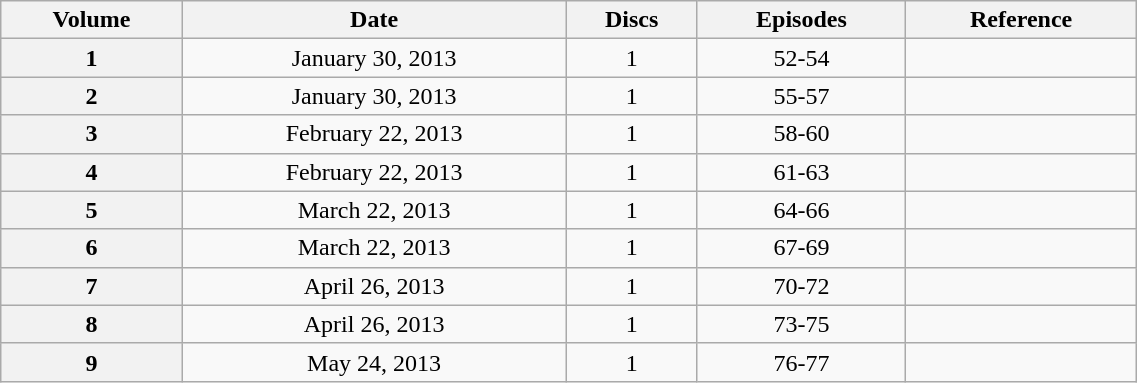<table class="wikitable" style="text-align: center; width: 60%;">
<tr>
<th colspan=0>Volume</th>
<th scope="col">Date</th>
<th scope="col">Discs</th>
<th scope="col">Episodes</th>
<th scope="col">Reference</th>
</tr>
<tr>
<th scope="row">1</th>
<td>January 30, 2013</td>
<td>1</td>
<td>52-54</td>
<td></td>
</tr>
<tr>
<th scope="row">2</th>
<td>January 30, 2013</td>
<td>1</td>
<td>55-57</td>
<td></td>
</tr>
<tr>
<th scope="row">3</th>
<td>February 22, 2013</td>
<td>1</td>
<td>58-60</td>
<td></td>
</tr>
<tr>
<th scope="row">4</th>
<td>February 22, 2013</td>
<td>1</td>
<td>61-63</td>
<td></td>
</tr>
<tr>
<th scope="row">5</th>
<td>March 22, 2013</td>
<td>1</td>
<td>64-66</td>
<td></td>
</tr>
<tr>
<th scope="row">6</th>
<td>March 22, 2013</td>
<td>1</td>
<td>67-69</td>
<td></td>
</tr>
<tr>
<th scope="row">7</th>
<td>April 26, 2013</td>
<td>1</td>
<td>70-72</td>
<td></td>
</tr>
<tr>
<th scope="row">8</th>
<td>April 26, 2013</td>
<td>1</td>
<td>73-75</td>
<td></td>
</tr>
<tr>
<th scope="row">9</th>
<td>May 24, 2013</td>
<td>1</td>
<td>76-77</td>
<td></td>
</tr>
</table>
